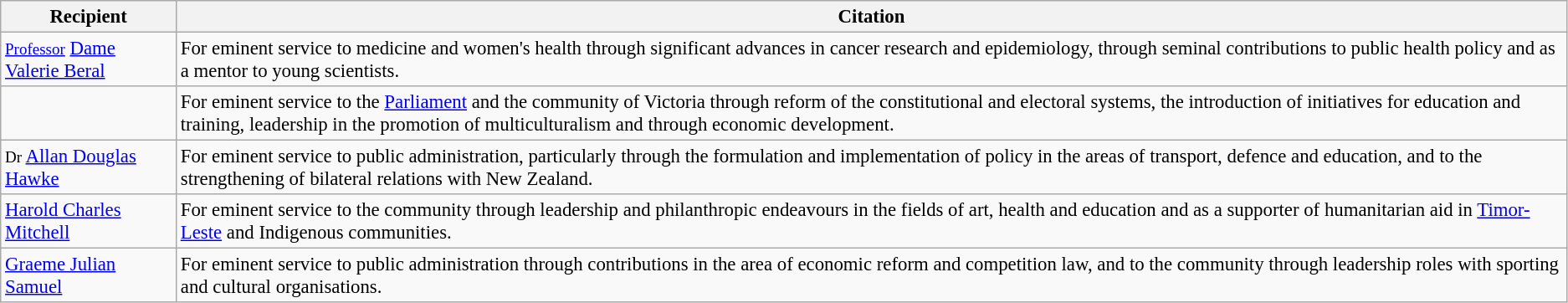<table class="wikitable" style="font-size:95%;">
<tr>
<th>Recipient</th>
<th>Citation</th>
</tr>
<tr>
<td><small><a href='#'>Professor</a></small> <a href='#'>Dame Valerie Beral</a> </td>
<td>For eminent service to medicine and women's health through significant advances in cancer research and epidemiology, through seminal contributions to public health policy and as a mentor to young scientists.</td>
</tr>
<tr>
<td></td>
<td>For eminent service to the <a href='#'>Parliament</a> and the community of Victoria through reform of the constitutional and electoral systems, the introduction of initiatives for education and training, leadership in the promotion of multiculturalism and through economic development.</td>
</tr>
<tr>
<td><small>Dr</small> <a href='#'>Allan Douglas Hawke</a></td>
<td>For eminent service to public administration, particularly through the formulation and implementation of policy in the areas of transport, defence and education, and to the strengthening of bilateral relations with New Zealand.</td>
</tr>
<tr>
<td><a href='#'>Harold Charles Mitchell</a> </td>
<td>For eminent service to the community through leadership and philanthropic endeavours in the fields of art, health and education and as a supporter of humanitarian aid in <a href='#'>Timor-Leste</a> and Indigenous communities.</td>
</tr>
<tr>
<td><a href='#'>Graeme Julian Samuel</a> </td>
<td>For eminent service to public administration through contributions in the area of economic reform and competition law, and to the community through leadership roles with sporting and cultural organisations.</td>
</tr>
</table>
